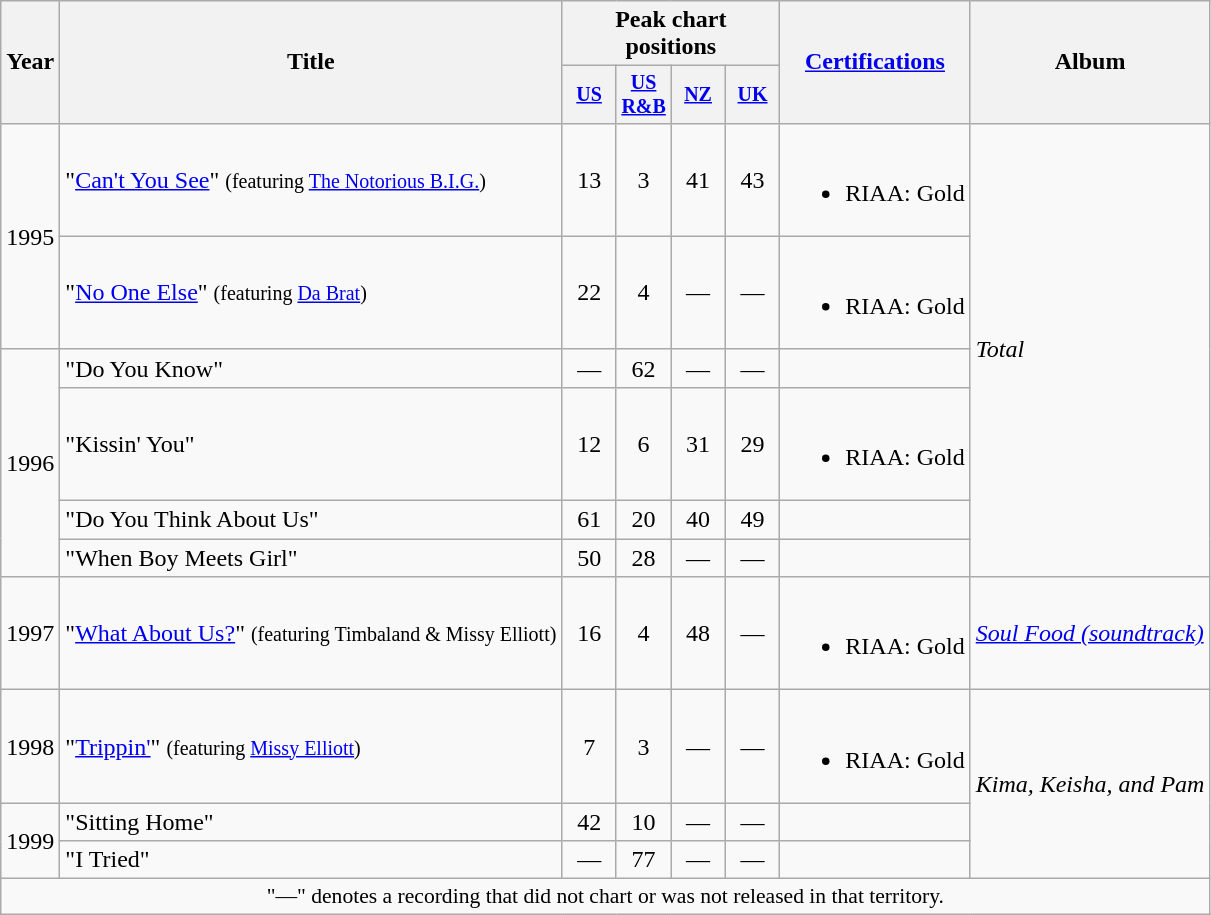<table class="wikitable" style="text-align:center;">
<tr>
<th rowspan="2">Year</th>
<th rowspan="2">Title</th>
<th colspan="4">Peak chart positions</th>
<th rowspan="2"><a href='#'>Certifications</a></th>
<th rowspan="2">Album</th>
</tr>
<tr style="font-size:smaller;">
<th width="30"><a href='#'>US</a><br></th>
<th width="30"><a href='#'>US<br>R&B</a><br></th>
<th width="30"><a href='#'>NZ</a> <br></th>
<th width="30"><a href='#'>UK</a><br></th>
</tr>
<tr>
<td rowspan="2">1995</td>
<td align="left">"<a href='#'>Can't You See</a>" <small>(featuring <a href='#'>The Notorious B.I.G.</a>)</small></td>
<td>13</td>
<td>3</td>
<td>41</td>
<td>43</td>
<td align="left"><br><ul><li>RIAA: Gold</li></ul></td>
<td align="left" rowspan="6"><em>Total</em></td>
</tr>
<tr>
<td align="left">"<a href='#'>No One Else</a>" <small>(featuring <a href='#'>Da Brat</a>)</small></td>
<td>22</td>
<td>4</td>
<td>—</td>
<td>—</td>
<td align="left"><br><ul><li>RIAA: Gold</li></ul></td>
</tr>
<tr>
<td rowspan="4">1996</td>
<td align="left">"Do You Know" </td>
<td>—</td>
<td>62</td>
<td>—</td>
<td>—</td>
<td align="left"></td>
</tr>
<tr>
<td align="left">"Kissin' You"</td>
<td>12</td>
<td>6</td>
<td>31</td>
<td>29</td>
<td align="left"><br><ul><li>RIAA: Gold</li></ul></td>
</tr>
<tr>
<td align="left">"Do You Think About Us"</td>
<td>61</td>
<td>20</td>
<td>40</td>
<td>49</td>
<td align="left"></td>
</tr>
<tr>
<td align="left">"When Boy Meets Girl"</td>
<td>50</td>
<td>28</td>
<td>—</td>
<td>—</td>
<td align="left"></td>
</tr>
<tr>
<td rowspan="1">1997</td>
<td align="left">"<a href='#'>What About Us?</a>" <small>(featuring Timbaland & Missy Elliott)</small></td>
<td>16</td>
<td>4</td>
<td>48</td>
<td>—</td>
<td align="left"><br><ul><li>RIAA: Gold</li></ul></td>
<td align="left" rowspan="1"><em><a href='#'>Soul Food (soundtrack)</a></em></td>
</tr>
<tr>
<td rowspan="1">1998</td>
<td align="left">"<a href='#'>Trippin'</a>" <small>(featuring <a href='#'>Missy Elliott</a>)</small></td>
<td>7</td>
<td>3</td>
<td>—</td>
<td>—</td>
<td align="left"><br><ul><li>RIAA: Gold</li></ul></td>
<td align="left" rowspan="3"><em>Kima, Keisha, and Pam</em></td>
</tr>
<tr>
<td rowspan="2">1999</td>
<td align="left">"Sitting Home"</td>
<td>42</td>
<td>10</td>
<td>—</td>
<td>—</td>
<td align="left"></td>
</tr>
<tr>
<td align="left">"I Tried"</td>
<td>—</td>
<td>77</td>
<td>—</td>
<td>—</td>
<td align="left"></td>
</tr>
<tr>
<td colspan="15" style="font-size:90%">"—" denotes a recording that did not chart or was not released in that territory.</td>
</tr>
</table>
